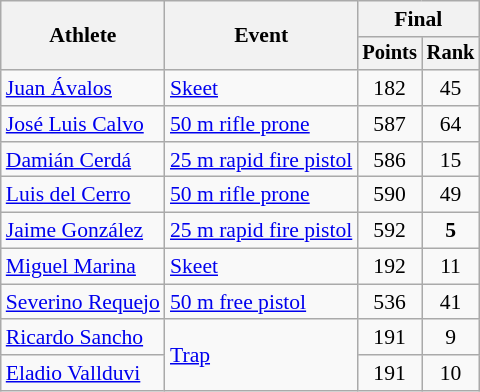<table class="wikitable" style="font-size:90%">
<tr>
<th rowspan="2">Athlete</th>
<th rowspan="2">Event</th>
<th colspan=2>Final</th>
</tr>
<tr style="font-size:95%">
<th>Points</th>
<th>Rank</th>
</tr>
<tr align=center>
<td align=left><a href='#'>Juan Ávalos</a></td>
<td align=left><a href='#'>Skeet</a></td>
<td>182</td>
<td>45</td>
</tr>
<tr align=center>
<td align=left><a href='#'>José Luis Calvo</a></td>
<td align=left><a href='#'>50 m rifle prone</a></td>
<td>587</td>
<td>64</td>
</tr>
<tr align=center>
<td align=left><a href='#'>Damián Cerdá</a></td>
<td align=left><a href='#'>25 m rapid fire pistol</a></td>
<td>586</td>
<td>15</td>
</tr>
<tr align=center>
<td align=left><a href='#'>Luis del Cerro</a></td>
<td align=left><a href='#'>50 m rifle prone</a></td>
<td>590</td>
<td>49</td>
</tr>
<tr align=center>
<td align=left><a href='#'>Jaime González</a></td>
<td align=left><a href='#'>25 m rapid fire pistol</a></td>
<td>592</td>
<td><strong>5</strong></td>
</tr>
<tr align=center>
<td align=left><a href='#'>Miguel Marina</a></td>
<td align=left><a href='#'>Skeet</a></td>
<td>192</td>
<td>11</td>
</tr>
<tr align=center>
<td align=left><a href='#'>Severino Requejo</a></td>
<td align=left><a href='#'>50 m free pistol</a></td>
<td>536</td>
<td>41</td>
</tr>
<tr align=center>
<td align=left><a href='#'>Ricardo Sancho</a></td>
<td align=left rowspan=2><a href='#'>Trap</a></td>
<td>191</td>
<td>9</td>
</tr>
<tr align=center>
<td align=left><a href='#'>Eladio Vallduvi</a></td>
<td>191</td>
<td>10</td>
</tr>
</table>
